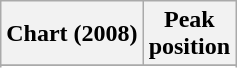<table class="wikitable sortable plainrowheaders" style="text-align:center">
<tr>
<th scope="col">Chart (2008)</th>
<th scope="col">Peak<br> position</th>
</tr>
<tr>
</tr>
<tr>
</tr>
<tr>
</tr>
<tr>
</tr>
<tr>
</tr>
</table>
